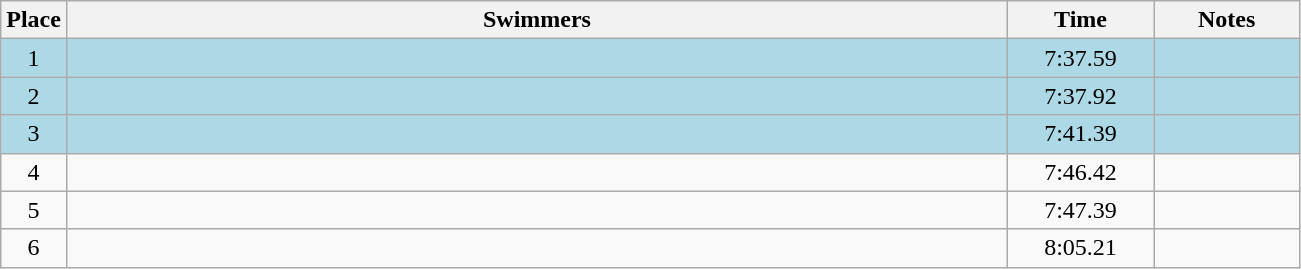<table class=wikitable style="text-align:center">
<tr>
<th>Place</th>
<th width=620>Swimmers</th>
<th width=90>Time</th>
<th width=90>Notes</th>
</tr>
<tr bgcolor=lightblue>
<td>1</td>
<td align=left></td>
<td>7:37.59</td>
<td></td>
</tr>
<tr bgcolor=lightblue>
<td>2</td>
<td align=left></td>
<td>7:37.92</td>
<td></td>
</tr>
<tr bgcolor=lightblue>
<td>3</td>
<td align=left></td>
<td>7:41.39</td>
<td></td>
</tr>
<tr>
<td>4</td>
<td align=left></td>
<td>7:46.42</td>
<td></td>
</tr>
<tr>
<td>5</td>
<td align=left></td>
<td>7:47.39</td>
<td></td>
</tr>
<tr>
<td>6</td>
<td align=left></td>
<td>8:05.21</td>
<td></td>
</tr>
</table>
